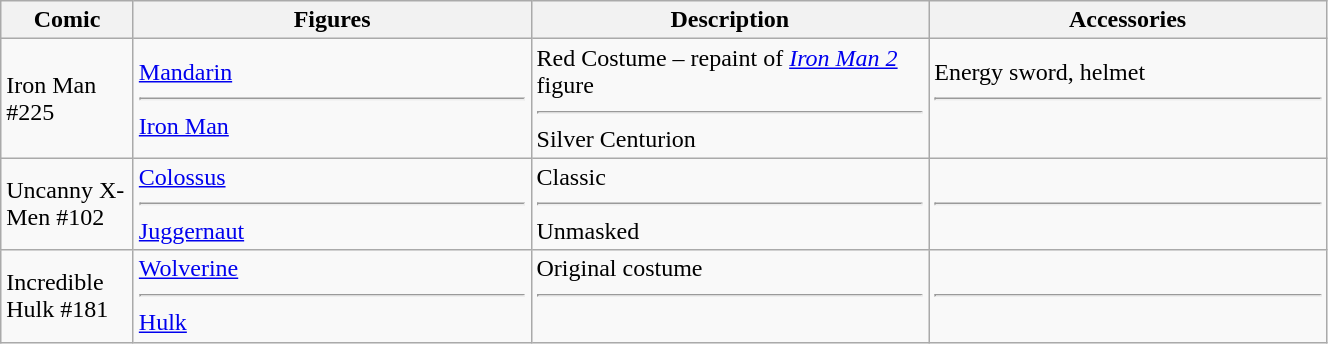<table class="wikitable" width="70%">
<tr>
<th width=10%>Comic</th>
<th width=30%>Figures</th>
<th width=30%>Description</th>
<th width=30%>Accessories</th>
</tr>
<tr>
<td>Iron Man #225</td>
<td><a href='#'>Mandarin</a><hr><a href='#'>Iron Man</a></td>
<td>Red Costume – repaint of <em><a href='#'>Iron Man 2</a></em> figure<hr>Silver Centurion</td>
<td>Energy sword, helmet<hr> </td>
</tr>
<tr>
<td>Uncanny X-Men #102</td>
<td><a href='#'>Colossus</a><hr><a href='#'>Juggernaut</a></td>
<td>Classic<hr>Unmasked</td>
<td> <hr> </td>
</tr>
<tr>
<td>Incredible Hulk #181</td>
<td><a href='#'>Wolverine</a><hr><a href='#'>Hulk</a></td>
<td>Original costume<hr> </td>
<td> <hr> </td>
</tr>
</table>
